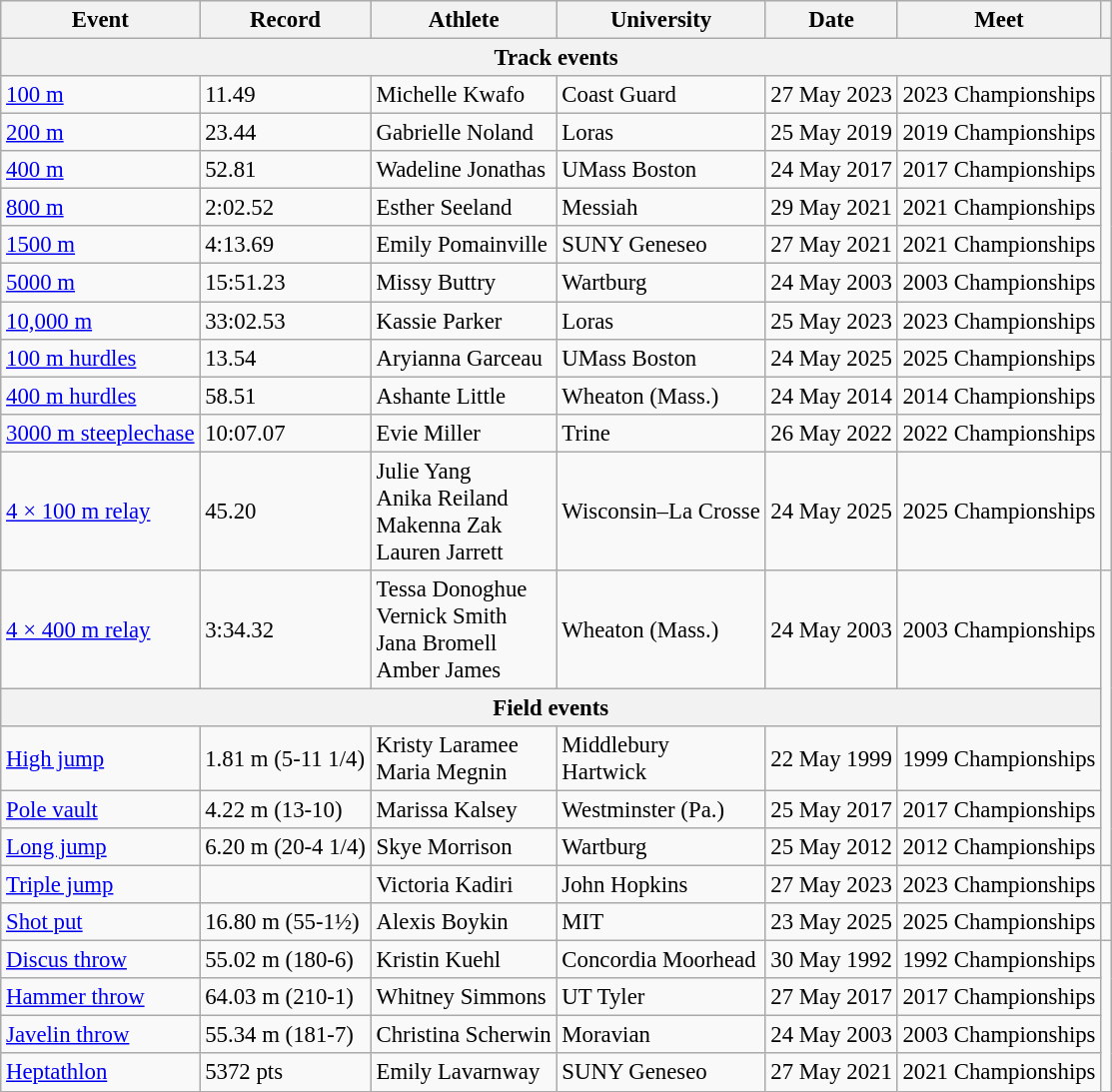<table class="wikitable" style="font-size:95%;">
<tr>
<th>Event</th>
<th>Record</th>
<th>Athlete</th>
<th>University</th>
<th>Date</th>
<th>Meet</th>
<th></th>
</tr>
<tr>
<th colspan=7 align=center>Track events</th>
</tr>
<tr>
<td><a href='#'>100 m</a></td>
<td>11.49 </td>
<td>Michelle Kwafo</td>
<td>Coast Guard</td>
<td>27 May 2023</td>
<td>2023 Championships</td>
<td></td>
</tr>
<tr>
<td><a href='#'>200 m</a></td>
<td>23.44 </td>
<td>Gabrielle Noland</td>
<td>Loras</td>
<td>25 May 2019</td>
<td>2019 Championships</td>
</tr>
<tr>
<td><a href='#'>400 m</a></td>
<td>52.81</td>
<td>Wadeline Jonathas</td>
<td>UMass Boston</td>
<td>24 May 2017</td>
<td>2017 Championships</td>
</tr>
<tr>
<td><a href='#'>800 m</a></td>
<td>2:02.52</td>
<td>Esther Seeland</td>
<td>Messiah</td>
<td>29 May 2021</td>
<td>2021 Championships</td>
</tr>
<tr>
<td><a href='#'>1500 m</a></td>
<td>4:13.69</td>
<td>Emily Pomainville</td>
<td>SUNY Geneseo</td>
<td>27 May 2021</td>
<td>2021 Championships</td>
</tr>
<tr>
<td><a href='#'>5000 m</a></td>
<td>15:51.23</td>
<td>Missy Buttry</td>
<td>Wartburg</td>
<td>24 May 2003</td>
<td>2003 Championships</td>
</tr>
<tr>
<td><a href='#'>10,000 m</a></td>
<td>33:02.53</td>
<td>Kassie Parker</td>
<td>Loras</td>
<td>25 May 2023</td>
<td>2023 Championships</td>
<td></td>
</tr>
<tr>
<td><a href='#'>100 m hurdles</a></td>
<td>13.54 </td>
<td>Aryianna Garceau</td>
<td>UMass Boston</td>
<td>24 May 2025</td>
<td>2025 Championships</td>
<td></td>
</tr>
<tr>
<td><a href='#'>400 m hurdles</a></td>
<td>58.51</td>
<td>Ashante Little</td>
<td>Wheaton (Mass.)</td>
<td>24 May 2014</td>
<td>2014 Championships</td>
</tr>
<tr>
<td><a href='#'>3000 m steeplechase</a></td>
<td>10:07.07</td>
<td>Evie Miller</td>
<td>Trine</td>
<td>26 May 2022</td>
<td>2022 Championships</td>
</tr>
<tr>
<td><a href='#'>4 × 100 m relay</a></td>
<td>45.20</td>
<td>Julie Yang<br>Anika Reiland<br>Makenna Zak<br>Lauren Jarrett</td>
<td>Wisconsin–La Crosse</td>
<td>24 May 2025</td>
<td>2025 Championships</td>
<td></td>
</tr>
<tr>
<td><a href='#'>4 × 400 m relay</a></td>
<td>3:34.32</td>
<td>Tessa Donoghue<br>Vernick Smith<br>Jana Bromell<br>Amber James</td>
<td>Wheaton (Mass.)</td>
<td>24 May 2003</td>
<td>2003 Championships</td>
</tr>
<tr>
<th colspan=6 align=center>Field events</th>
</tr>
<tr>
<td><a href='#'>High jump</a></td>
<td>1.81 m (5-11 1/4)</td>
<td>Kristy Laramee<br>Maria Megnin</td>
<td>Middlebury<br>Hartwick</td>
<td>22 May 1999</td>
<td>1999 Championships</td>
</tr>
<tr>
<td><a href='#'>Pole vault</a></td>
<td>4.22 m (13-10)</td>
<td>Marissa Kalsey</td>
<td>Westminster (Pa.)</td>
<td>25 May 2017</td>
<td>2017 Championships</td>
</tr>
<tr>
<td><a href='#'>Long jump</a></td>
<td>6.20 m (20-4 1/4)</td>
<td>Skye Morrison</td>
<td>Wartburg</td>
<td>25 May 2012</td>
<td>2012 Championships</td>
</tr>
<tr>
<td><a href='#'>Triple jump</a></td>
<td> </td>
<td>Victoria Kadiri</td>
<td>John Hopkins</td>
<td>27 May 2023</td>
<td>2023 Championships</td>
<td></td>
</tr>
<tr>
<td><a href='#'>Shot put</a></td>
<td>16.80 m (55-1½)</td>
<td>Alexis Boykin</td>
<td>MIT</td>
<td>23 May 2025</td>
<td>2025 Championships</td>
<td></td>
</tr>
<tr>
<td><a href='#'>Discus throw</a></td>
<td>55.02 m (180-6)</td>
<td>Kristin Kuehl</td>
<td>Concordia Moorhead</td>
<td>30 May 1992</td>
<td>1992 Championships</td>
</tr>
<tr>
<td><a href='#'>Hammer throw</a></td>
<td>64.03 m (210-1)</td>
<td>Whitney Simmons</td>
<td>UT Tyler</td>
<td>27 May 2017</td>
<td>2017 Championships</td>
</tr>
<tr>
<td><a href='#'>Javelin throw</a></td>
<td>55.34 m (181-7)</td>
<td>Christina Scherwin</td>
<td>Moravian</td>
<td>24 May 2003</td>
<td>2003 Championships</td>
</tr>
<tr>
<td><a href='#'>Heptathlon</a></td>
<td>5372 pts</td>
<td>Emily Lavarnway</td>
<td>SUNY Geneseo</td>
<td>27 May 2021</td>
<td>2021 Championships</td>
</tr>
</table>
